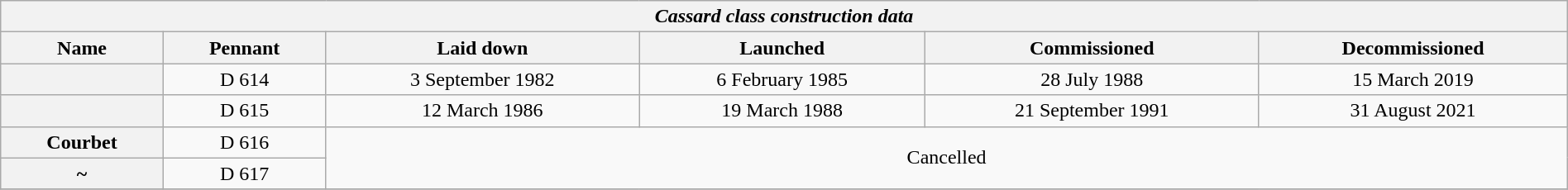<table class="wikitable plainrowheaders" style="margin:auto; width:100%;">
<tr>
<th colspan="6"><strong><em>Cassard<em> class construction data<strong></th>
</tr>
<tr>
<th scope="col">Name</th>
<th scope="col">Pennant</th>
<th scope="col">Laid down</th>
<th scope="col">Launched</th>
<th scope="col">Commissioned</th>
<th scope="col">Decommissioned</th>
</tr>
<tr>
<th scope="row" align="center"></th>
<td align="center">D 614</td>
<td align="center">3 September 1982</td>
<td align="center">6 February 1985</td>
<td align="center">28 July 1988</td>
<td align="center">15 March 2019</td>
</tr>
<tr>
<th scope="row" align="center"></th>
<td align="center">D 615</td>
<td align="center">12 March 1986</td>
<td align="center">19 March 1988</td>
<td align="center">21 September 1991</td>
<td align="center">31 August 2021</td>
</tr>
<tr>
<th scope="row" align="center"></em>Courbet<em></th>
<td align="center">D 616</td>
<td align="center" rowspan="2" colspan="4">Cancelled</td>
</tr>
<tr>
<th scope="row" align="center">~</th>
<td align="center">D 617</td>
</tr>
<tr>
</tr>
</table>
